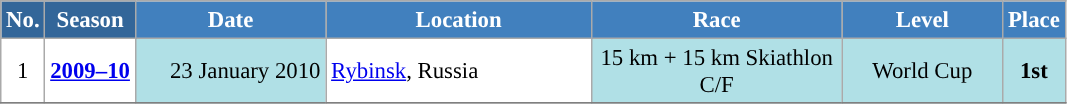<table class="wikitable sortable" style="font-size:95%; text-align:center; border:grey solid 1px; border-collapse:collapse; background:#ffffff;">
<tr style="background:#efefef;">
<th style="background-color:#369; color:white;"><strong>No.</strong></th>
<th style="background-color:#369; color:white;"><strong>Season</strong></th>
<th style="background-color:#4180be; color:white; width:120px;"><strong>Date</strong></th>
<th style="background-color:#4180be; color:white; width:170px;"><strong>Location</strong></th>
<th style="background-color:#4180be; color:white; width:160px;"><strong>Race</strong></th>
<th style="background-color:#4180be; color:white; width:100px;"><strong>Level</strong></th>
<th style="background-color:#4180be; color:white;"><strong>Place</strong></th>
</tr>
<tr>
<td align=center>1</td>
<td rowspan=1 align=center><strong><a href='#'>2009–10</a></strong></td>
<td bgcolor="#BOEOE6" align=right>23 January 2010</td>
<td align=left> <a href='#'>Rybinsk</a>, Russia</td>
<td bgcolor="#BOEOE6">15 km + 15 km Skiathlon C/F</td>
<td bgcolor="#BOEOE6">World Cup</td>
<td bgcolor="#BOEOE6"><strong>1st</strong></td>
</tr>
<tr>
</tr>
</table>
